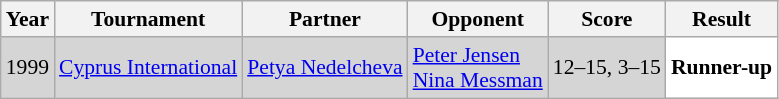<table class="sortable wikitable" style="font-size: 90%;">
<tr>
<th>Year</th>
<th>Tournament</th>
<th>Partner</th>
<th>Opponent</th>
<th>Score</th>
<th>Result</th>
</tr>
<tr style="background:#D5D5D5">
<td align="center">1999</td>
<td align="left"><a href='#'>Cyprus International</a></td>
<td align="left"> <a href='#'>Petya Nedelcheva</a></td>
<td align="left"> <a href='#'>Peter Jensen</a><br> <a href='#'>Nina Messman</a></td>
<td align="left">12–15, 3–15</td>
<td style="text-align:left; background:white"> <strong>Runner-up</strong></td>
</tr>
</table>
